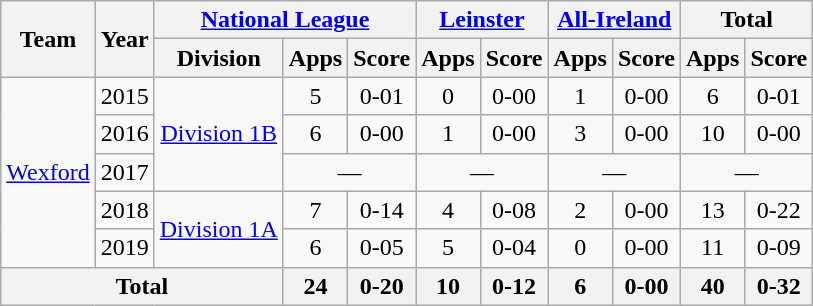<table class="wikitable" style="text-align:center">
<tr>
<th rowspan="2">Team</th>
<th rowspan="2">Year</th>
<th colspan="3"><a href='#'>National League</a></th>
<th colspan="2"><a href='#'>Leinster</a></th>
<th colspan="2"><a href='#'>All-Ireland</a></th>
<th colspan="2">Total</th>
</tr>
<tr>
<th>Division</th>
<th>Apps</th>
<th>Score</th>
<th>Apps</th>
<th>Score</th>
<th>Apps</th>
<th>Score</th>
<th>Apps</th>
<th>Score</th>
</tr>
<tr>
<td rowspan="5"><a href='#'>Wexford</a></td>
<td>2015</td>
<td rowspan="3"><a href='#'>Division 1B</a></td>
<td>5</td>
<td>0-01</td>
<td>0</td>
<td>0-00</td>
<td>1</td>
<td>0-00</td>
<td>6</td>
<td>0-01</td>
</tr>
<tr>
<td>2016</td>
<td>6</td>
<td>0-00</td>
<td>1</td>
<td>0-00</td>
<td>3</td>
<td>0-00</td>
<td>10</td>
<td>0-00</td>
</tr>
<tr>
<td>2017</td>
<td colspan=2>—</td>
<td colspan=2>—</td>
<td colspan=2>—</td>
<td colspan=2>—</td>
</tr>
<tr>
<td>2018</td>
<td rowspan="2"><a href='#'>Division 1A</a></td>
<td>7</td>
<td>0-14</td>
<td>4</td>
<td>0-08</td>
<td>2</td>
<td>0-00</td>
<td>13</td>
<td>0-22</td>
</tr>
<tr>
<td>2019</td>
<td>6</td>
<td>0-05</td>
<td>5</td>
<td>0-04</td>
<td>0</td>
<td>0-00</td>
<td>11</td>
<td>0-09</td>
</tr>
<tr>
<th colspan="3">Total</th>
<th>24</th>
<th>0-20</th>
<th>10</th>
<th>0-12</th>
<th>6</th>
<th>0-00</th>
<th>40</th>
<th>0-32</th>
</tr>
</table>
